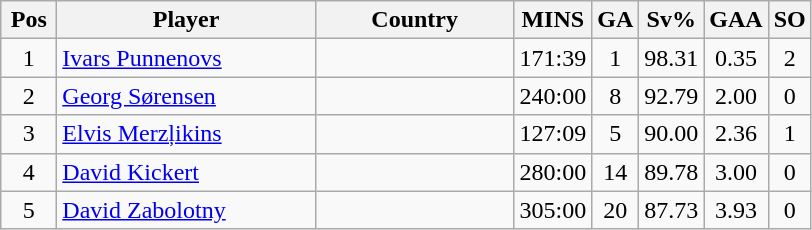<table class="wikitable sortable" style="text-align: center;">
<tr>
<th width=30>Pos</th>
<th width=165>Player</th>
<th width=125>Country</th>
<th width=20>MINS</th>
<th width=20>GA</th>
<th width=20>Sv%</th>
<th width=20>GAA</th>
<th width=20>SO</th>
</tr>
<tr>
<td>1</td>
<td align=left><a href='#'>Ivars Punnenovs</a></td>
<td align=left></td>
<td>171:39</td>
<td>1</td>
<td>98.31</td>
<td>0.35</td>
<td>2</td>
</tr>
<tr>
<td>2</td>
<td align=left><a href='#'>Georg Sørensen</a></td>
<td align=left></td>
<td>240:00</td>
<td>8</td>
<td>92.79</td>
<td>2.00</td>
<td>0</td>
</tr>
<tr>
<td>3</td>
<td align=left><a href='#'>Elvis Merzļikins</a></td>
<td align=left></td>
<td>127:09</td>
<td>5</td>
<td>90.00</td>
<td>2.36</td>
<td>1</td>
</tr>
<tr>
<td>4</td>
<td align=left><a href='#'>David Kickert</a></td>
<td align=left></td>
<td>280:00</td>
<td>14</td>
<td>89.78</td>
<td>3.00</td>
<td>0</td>
</tr>
<tr>
<td>5</td>
<td align=left><a href='#'>David Zabolotny</a></td>
<td align=left></td>
<td>305:00</td>
<td>20</td>
<td>87.73</td>
<td>3.93</td>
<td>0</td>
</tr>
</table>
